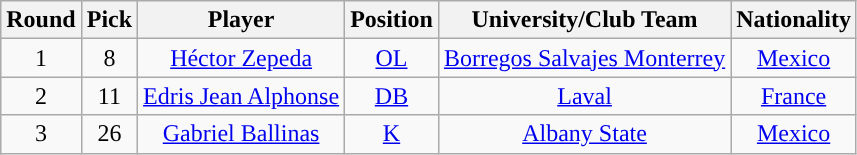<table class="wikitable sortable">
<tr>
<th scope="col">Round</th>
<th scope="col">Pick</th>
<th scope="col">Player</th>
<th scope="col">Position</th>
<th scope="col">University/Club Team</th>
<th scope="col">Nationality</th>
</tr>
<tr align="center">
<td align=center>1</td>
<td>8</td>
<td><a href='#'>Héctor Zepeda</a></td>
<td><a href='#'>OL</a></td>
<td><a href='#'>Borregos Salvajes Monterrey</a></td>
<td> <a href='#'>Mexico</a></td>
</tr>
<tr align="center">
<td align=center>2</td>
<td>11</td>
<td><a href='#'>Edris Jean Alphonse</a></td>
<td><a href='#'>DB</a></td>
<td><a href='#'>Laval</a></td>
<td> <a href='#'>France</a></td>
</tr>
<tr align="center">
<td align=center>3</td>
<td>26</td>
<td><a href='#'>Gabriel Ballinas</a></td>
<td><a href='#'>K</a></td>
<td><a href='#'>Albany State</a></td>
<td> <a href='#'>Mexico</a></td>
</tr>
</table>
